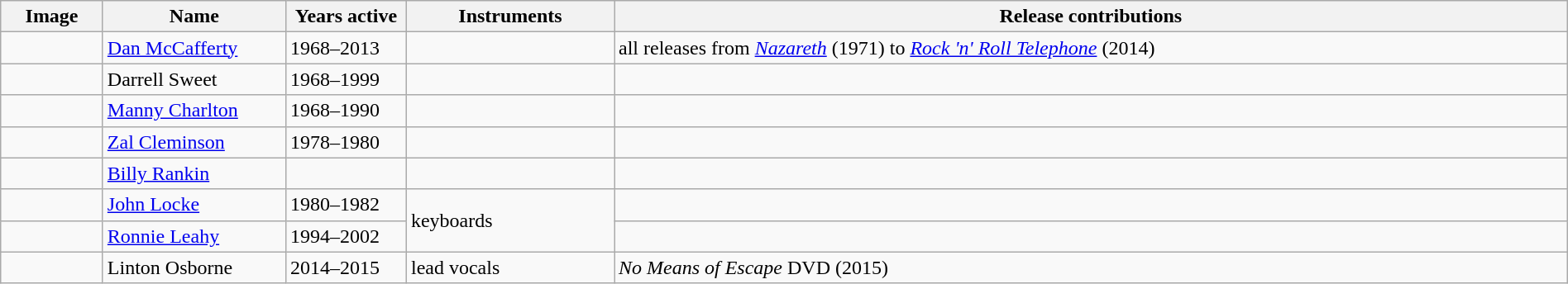<table class="wikitable" width="100%" border="1">
<tr>
<th width="75">Image</th>
<th width="140">Name</th>
<th width="90">Years active</th>
<th width="160">Instruments</th>
<th>Release contributions</th>
</tr>
<tr>
<td></td>
<td><a href='#'>Dan McCafferty</a></td>
<td>1968–2013 </td>
<td></td>
<td>all releases from <em><a href='#'>Nazareth</a></em> (1971) to <em><a href='#'>Rock 'n' Roll Telephone</a></em> (2014)</td>
</tr>
<tr>
<td></td>
<td>Darrell Sweet</td>
<td>1968–1999 </td>
<td></td>
<td></td>
</tr>
<tr>
<td></td>
<td><a href='#'>Manny Charlton</a></td>
<td>1968–1990 </td>
<td></td>
<td></td>
</tr>
<tr>
<td></td>
<td><a href='#'>Zal Cleminson</a></td>
<td>1978–1980</td>
<td></td>
<td></td>
</tr>
<tr>
<td></td>
<td><a href='#'>Billy Rankin</a></td>
<td></td>
<td></td>
<td></td>
</tr>
<tr>
<td></td>
<td><a href='#'>John Locke</a></td>
<td>1980–1982 </td>
<td rowspan="2">keyboards</td>
<td></td>
</tr>
<tr>
<td></td>
<td><a href='#'>Ronnie Leahy</a></td>
<td>1994–2002</td>
<td></td>
</tr>
<tr>
<td></td>
<td>Linton Osborne</td>
<td>2014–2015</td>
<td>lead vocals</td>
<td><em>No Means of Escape</em> DVD (2015)</td>
</tr>
</table>
